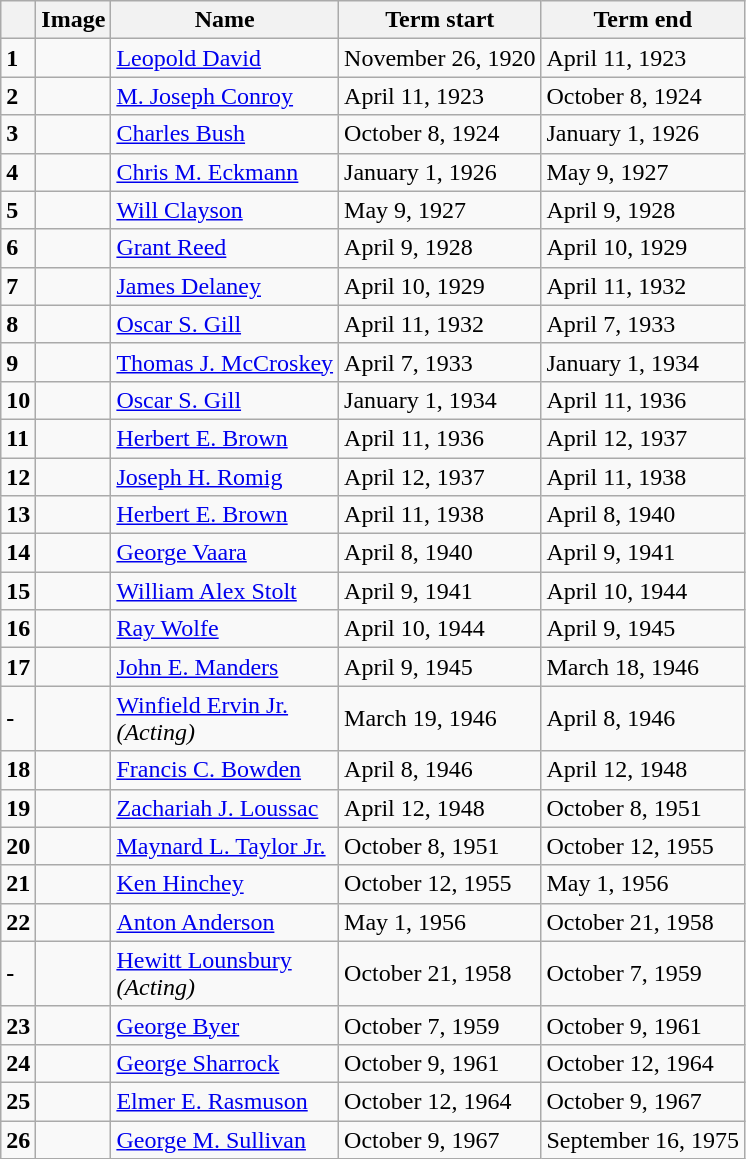<table class="wikitable">
<tr>
<th></th>
<th>Image</th>
<th>Name</th>
<th>Term start</th>
<th>Term end</th>
</tr>
<tr>
<td><strong>1</strong></td>
<td></td>
<td><a href='#'>Leopold David</a></td>
<td>November 26, 1920</td>
<td>April 11, 1923</td>
</tr>
<tr>
<td><strong>2</strong></td>
<td></td>
<td><a href='#'>M. Joseph Conroy</a></td>
<td>April 11, 1923</td>
<td>October 8, 1924</td>
</tr>
<tr>
<td><strong>3</strong></td>
<td></td>
<td><a href='#'>Charles Bush</a></td>
<td>October 8, 1924</td>
<td>January 1, 1926</td>
</tr>
<tr>
<td><strong>4</strong></td>
<td></td>
<td><a href='#'>Chris M. Eckmann</a></td>
<td>January 1, 1926</td>
<td>May 9, 1927</td>
</tr>
<tr>
<td><strong>5</strong></td>
<td></td>
<td><a href='#'>Will Clayson</a></td>
<td>May 9, 1927</td>
<td>April 9, 1928</td>
</tr>
<tr>
<td><strong>6</strong></td>
<td></td>
<td><a href='#'>Grant Reed</a></td>
<td>April 9, 1928</td>
<td>April 10, 1929</td>
</tr>
<tr>
<td><strong>7</strong></td>
<td></td>
<td><a href='#'>James Delaney</a></td>
<td>April 10, 1929</td>
<td>April 11, 1932</td>
</tr>
<tr>
<td><strong>8</strong></td>
<td></td>
<td><a href='#'>Oscar S. Gill</a></td>
<td>April 11, 1932</td>
<td>April 7, 1933</td>
</tr>
<tr>
<td><strong>9</strong></td>
<td></td>
<td><a href='#'>Thomas J. McCroskey</a></td>
<td>April 7, 1933</td>
<td>January 1, 1934</td>
</tr>
<tr>
<td><strong>10</strong></td>
<td></td>
<td><a href='#'>Oscar S. Gill</a></td>
<td>January 1, 1934</td>
<td>April 11, 1936</td>
</tr>
<tr>
<td><strong>11</strong></td>
<td></td>
<td><a href='#'>Herbert E. Brown</a></td>
<td>April 11, 1936</td>
<td>April 12, 1937</td>
</tr>
<tr>
<td><strong>12</strong></td>
<td></td>
<td><a href='#'>Joseph H. Romig</a></td>
<td>April 12, 1937</td>
<td>April 11, 1938</td>
</tr>
<tr>
<td><strong>13</strong></td>
<td></td>
<td><a href='#'>Herbert E. Brown</a></td>
<td>April 11, 1938</td>
<td>April 8, 1940</td>
</tr>
<tr>
<td><strong>14</strong></td>
<td></td>
<td><a href='#'>George Vaara</a></td>
<td>April 8, 1940</td>
<td>April 9, 1941</td>
</tr>
<tr>
<td><strong>15</strong></td>
<td></td>
<td><a href='#'>William Alex Stolt</a></td>
<td>April 9, 1941</td>
<td>April 10, 1944</td>
</tr>
<tr>
<td><strong>16</strong></td>
<td></td>
<td><a href='#'>Ray Wolfe</a></td>
<td>April 10, 1944</td>
<td>April 9, 1945</td>
</tr>
<tr>
<td><strong>17</strong></td>
<td></td>
<td><a href='#'>John E. Manders</a></td>
<td>April 9, 1945</td>
<td>March 18, 1946</td>
</tr>
<tr>
<td><strong>-</strong></td>
<td></td>
<td><a href='#'>Winfield Ervin Jr.</a><br><em>(Acting)</em></td>
<td>March 19, 1946</td>
<td>April 8, 1946</td>
</tr>
<tr>
<td><strong>18</strong></td>
<td></td>
<td><a href='#'>Francis C. Bowden</a></td>
<td>April 8, 1946</td>
<td>April 12, 1948</td>
</tr>
<tr>
<td><strong>19</strong></td>
<td></td>
<td><a href='#'>Zachariah J. Loussac</a></td>
<td>April 12, 1948</td>
<td>October 8, 1951</td>
</tr>
<tr>
<td><strong>20</strong></td>
<td></td>
<td><a href='#'>Maynard L. Taylor Jr.</a></td>
<td>October 8, 1951</td>
<td>October 12, 1955</td>
</tr>
<tr>
<td><strong>21</strong></td>
<td></td>
<td><a href='#'>Ken Hinchey</a></td>
<td>October 12, 1955</td>
<td>May 1, 1956</td>
</tr>
<tr>
<td><strong>22</strong></td>
<td></td>
<td><a href='#'>Anton Anderson</a></td>
<td>May 1, 1956</td>
<td>October 21, 1958</td>
</tr>
<tr>
<td><strong>-</strong></td>
<td></td>
<td><a href='#'>Hewitt Lounsbury</a><br><em>(Acting)</em></td>
<td>October 21, 1958</td>
<td>October 7, 1959</td>
</tr>
<tr>
<td><strong>23</strong></td>
<td></td>
<td><a href='#'>George Byer</a></td>
<td>October 7, 1959</td>
<td>October 9, 1961</td>
</tr>
<tr>
<td><strong>24</strong></td>
<td></td>
<td><a href='#'>George Sharrock</a></td>
<td>October 9, 1961</td>
<td>October 12, 1964</td>
</tr>
<tr>
<td><strong>25</strong></td>
<td></td>
<td><a href='#'>Elmer E. Rasmuson</a></td>
<td>October 12, 1964</td>
<td>October 9, 1967</td>
</tr>
<tr>
<td><strong>26</strong></td>
<td></td>
<td><a href='#'>George M. Sullivan</a></td>
<td>October 9, 1967</td>
<td>September 16, 1975</td>
</tr>
</table>
